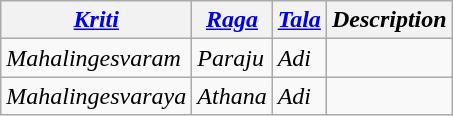<table class="wikitable">
<tr>
<th><em><a href='#'>Kriti</a></em></th>
<th><em><a href='#'>Raga</a></em></th>
<th><em><a href='#'>Tala</a></em></th>
<th><em>Description</em></th>
</tr>
<tr>
<td><em>Mahalingesvaram</em></td>
<td><em>Paraju</em></td>
<td><em>Adi</em></td>
<td></td>
</tr>
<tr>
<td><em>Mahalingesvaraya</em></td>
<td><em>Athana</em></td>
<td><em>Adi</em></td>
<td></td>
</tr>
</table>
